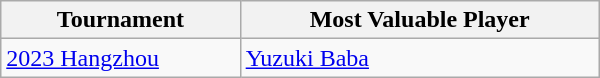<table class=wikitable style="width: 400px;">
<tr>
<th style="width: 40%;">Tournament</th>
<th style="width: 60%;">Most Valuable Player</th>
</tr>
<tr>
<td><a href='#'>2023 Hangzhou</a></td>
<td> <a href='#'>Yuzuki Baba</a></td>
</tr>
</table>
